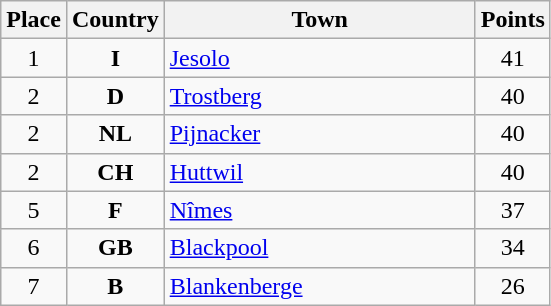<table class="wikitable">
<tr>
<th width="25">Place</th>
<th width="25">Country</th>
<th width="200">Town</th>
<th width="25">Points</th>
</tr>
<tr>
<td align="center">1</td>
<td align="center"><strong>I</strong></td>
<td align="left"><a href='#'>Jesolo</a></td>
<td align="center">41</td>
</tr>
<tr>
<td align="center">2</td>
<td align="center"><strong>D</strong></td>
<td align="left"><a href='#'>Trostberg</a></td>
<td align="center">40</td>
</tr>
<tr>
<td align="center">2</td>
<td align="center"><strong>NL</strong></td>
<td align="left"><a href='#'>Pijnacker</a></td>
<td align="center">40</td>
</tr>
<tr>
<td align="center">2</td>
<td align="center"><strong>CH</strong></td>
<td align="left"><a href='#'>Huttwil</a></td>
<td align="center">40</td>
</tr>
<tr>
<td align="center">5</td>
<td align="center"><strong>F</strong></td>
<td align="left"><a href='#'>Nîmes</a></td>
<td align="center">37</td>
</tr>
<tr>
<td align="center">6</td>
<td align="center"><strong>GB</strong></td>
<td align="left"><a href='#'>Blackpool</a></td>
<td align="center">34</td>
</tr>
<tr>
<td align="center">7</td>
<td align="center"><strong>B</strong></td>
<td align="left"><a href='#'>Blankenberge</a></td>
<td align="center">26</td>
</tr>
</table>
